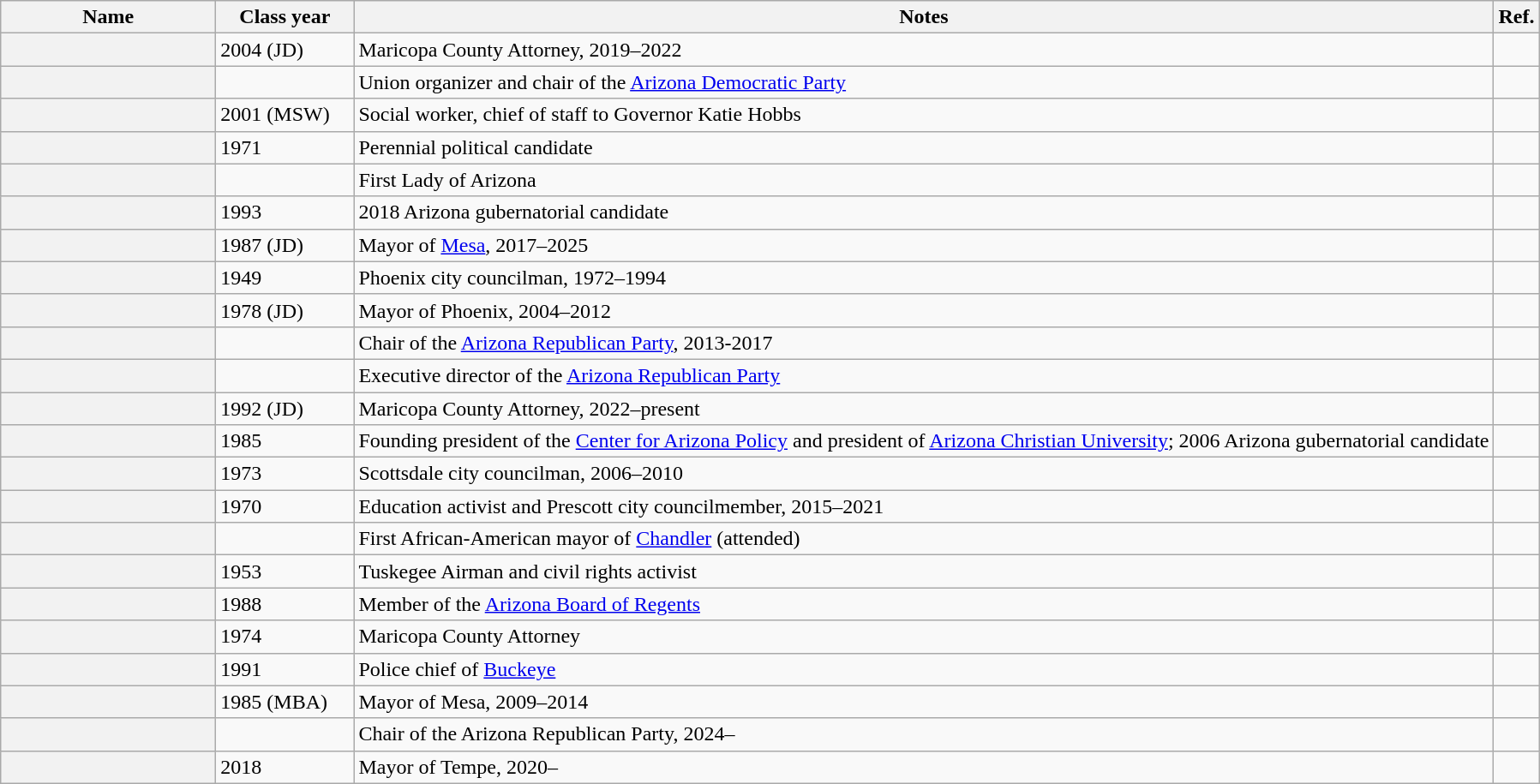<table class="wikitable sortable">
<tr>
<th scope = "col" width="160">Name</th>
<th scope = "col" width="100">Class year</th>
<th scope = "col" width="*" class="unsortable">Notes</th>
<th scope = "col" width="*" class="unsortable">Ref.</th>
</tr>
<tr>
<th scope = "row"></th>
<td>2004 (JD)</td>
<td>Maricopa County Attorney, 2019–2022</td>
<td></td>
</tr>
<tr>
<th scope = "row"></th>
<td></td>
<td>Union organizer and chair of the <a href='#'>Arizona Democratic Party</a></td>
<td></td>
</tr>
<tr>
<th scope = "row"></th>
<td>2001 (MSW)</td>
<td>Social worker, chief of staff to Governor Katie Hobbs</td>
<td></td>
</tr>
<tr>
<th scope = "row"></th>
<td>1971</td>
<td>Perennial political candidate</td>
<td></td>
</tr>
<tr>
<th scope = "row"></th>
<td></td>
<td>First Lady of Arizona</td>
<td></td>
</tr>
<tr>
<th scope = "row"></th>
<td>1993</td>
<td>2018 Arizona gubernatorial candidate</td>
<td></td>
</tr>
<tr>
<th scope = "row"></th>
<td>1987 (JD)</td>
<td>Mayor of <a href='#'>Mesa</a>, 2017–2025</td>
<td></td>
</tr>
<tr>
<th scope = "row"></th>
<td>1949</td>
<td>Phoenix city councilman, 1972–1994</td>
<td></td>
</tr>
<tr>
<th scope = "row"></th>
<td>1978 (JD)</td>
<td>Mayor of Phoenix, 2004–2012</td>
<td></td>
</tr>
<tr>
<th scope = "row"></th>
<td></td>
<td>Chair of the <a href='#'>Arizona Republican Party</a>, 2013-2017</td>
<td></td>
</tr>
<tr>
<th scope = "row"></th>
<td></td>
<td>Executive director of the <a href='#'>Arizona Republican Party</a></td>
<td></td>
</tr>
<tr>
<th scope = "row"></th>
<td>1992 (JD)</td>
<td>Maricopa County Attorney, 2022–present</td>
<td></td>
</tr>
<tr>
<th scope = "row"></th>
<td>1985 </td>
<td>Founding president of the <a href='#'>Center for Arizona Policy</a> and president of <a href='#'>Arizona Christian University</a>; 2006 Arizona gubernatorial candidate</td>
<td></td>
</tr>
<tr>
<th scope = "row"></th>
<td>1973 </td>
<td>Scottsdale city councilman, 2006–2010</td>
<td></td>
</tr>
<tr>
<th scope = "row"></th>
<td>1970 </td>
<td>Education activist and Prescott city councilmember, 2015–2021</td>
<td></td>
</tr>
<tr>
<th scope = "row"></th>
<td></td>
<td>First African-American mayor of <a href='#'>Chandler</a> (attended)</td>
<td></td>
</tr>
<tr>
<th scope = "row"></th>
<td>1953</td>
<td>Tuskegee Airman and civil rights activist</td>
<td></td>
</tr>
<tr>
<th scope = "row"></th>
<td>1988</td>
<td>Member of the <a href='#'>Arizona Board of Regents</a></td>
<td></td>
</tr>
<tr>
<th scope = "row"></th>
<td>1974</td>
<td>Maricopa County Attorney</td>
<td></td>
</tr>
<tr>
<th scope = "row"></th>
<td>1991</td>
<td>Police chief of <a href='#'>Buckeye</a></td>
<td></td>
</tr>
<tr>
<th scope = "row"></th>
<td>1985 (MBA) </td>
<td>Mayor of Mesa, 2009–2014</td>
<td></td>
</tr>
<tr>
<th scope = "row"></th>
<td></td>
<td>Chair of the Arizona Republican Party, 2024–</td>
<td></td>
</tr>
<tr>
<th scope = "row"></th>
<td>2018</td>
<td>Mayor of Tempe, 2020–</td>
<td></td>
</tr>
</table>
